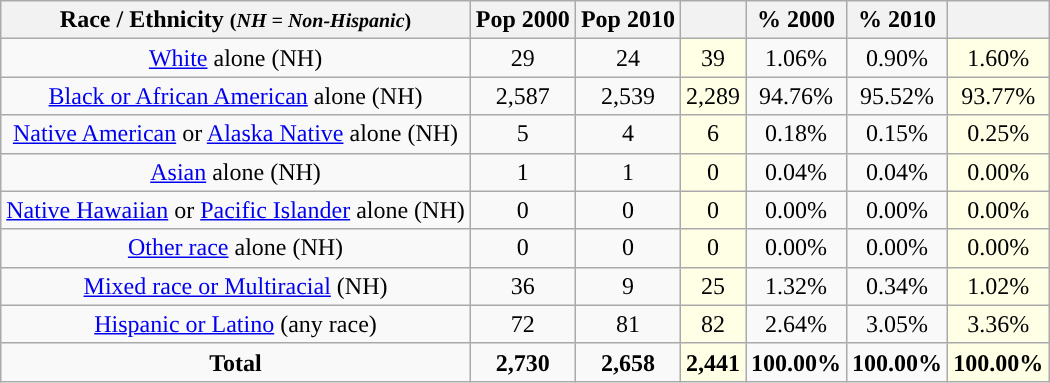<table class="wikitable" style="text-align:center;">
<tr>
<th>Race / Ethnicity <small>(<em>NH = Non-Hispanic</em>)</small></th>
<th>Pop 2000</th>
<th>Pop 2010</th>
<th></th>
<th>% 2000</th>
<th>% 2010</th>
<th></th>
</tr>
<tr>
<td><a href='#'>White</a> alone (NH)</td>
<td>29</td>
<td>24</td>
<td style='background: #ffffe6;'>39</td>
<td>1.06%</td>
<td>0.90%</td>
<td style='background: #ffffe6;'>1.60%</td>
</tr>
<tr>
<td><a href='#'>Black or African American</a> alone (NH)</td>
<td>2,587</td>
<td>2,539</td>
<td style='background: #ffffe6;'>2,289</td>
<td>94.76%</td>
<td>95.52%</td>
<td style='background: #ffffe6;'>93.77%</td>
</tr>
<tr>
<td><a href='#'>Native American</a> or <a href='#'>Alaska Native</a> alone (NH)</td>
<td>5</td>
<td>4</td>
<td style='background: #ffffe6;'>6</td>
<td>0.18%</td>
<td>0.15%</td>
<td style='background: #ffffe6;'>0.25%</td>
</tr>
<tr>
<td><a href='#'>Asian</a> alone (NH)</td>
<td>1</td>
<td>1</td>
<td style='background: #ffffe6;'>0</td>
<td>0.04%</td>
<td>0.04%</td>
<td style='background: #ffffe6;'>0.00%</td>
</tr>
<tr>
<td><a href='#'>Native Hawaiian</a> or <a href='#'>Pacific Islander</a> alone (NH)</td>
<td>0</td>
<td>0</td>
<td style='background: #ffffe6;'>0</td>
<td>0.00%</td>
<td>0.00%</td>
<td style='background: #ffffe6;'>0.00%</td>
</tr>
<tr>
<td><a href='#'>Other race</a> alone (NH)</td>
<td>0</td>
<td>0</td>
<td style='background: #ffffe6;'>0</td>
<td>0.00%</td>
<td>0.00%</td>
<td style='background: #ffffe6;'>0.00%</td>
</tr>
<tr>
<td><a href='#'>Mixed race or Multiracial</a> (NH)</td>
<td>36</td>
<td>9</td>
<td style='background: #ffffe6;'>25</td>
<td>1.32%</td>
<td>0.34%</td>
<td style='background: #ffffe6;'>1.02%</td>
</tr>
<tr>
<td><a href='#'>Hispanic or Latino</a> (any race)</td>
<td>72</td>
<td>81</td>
<td style='background: #ffffe6;'>82</td>
<td>2.64%</td>
<td>3.05%</td>
<td style='background: #ffffe6;'>3.36%</td>
</tr>
<tr>
<td><strong>Total</strong></td>
<td><strong>2,730</strong></td>
<td><strong>2,658</strong></td>
<td style='background: #ffffe6;'><strong>2,441</strong></td>
<td><strong>100.00%</strong></td>
<td><strong>100.00%</strong></td>
<td style='background: #ffffe6;'><strong>100.00%</strong></td>
</tr>
</table>
